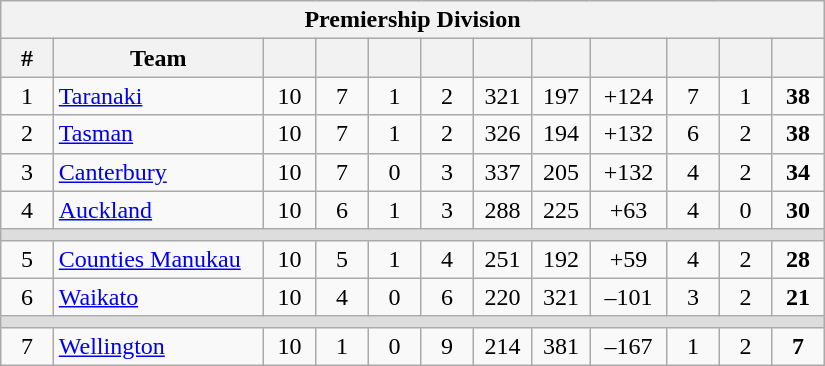<table class="wikitable" width="550px" style="text-align:center">
<tr>
<th colspan="12">Premiership Division</th>
</tr>
<tr>
<th style="width:5%">#</th>
<th style="width:20%">Team</th>
<th style="width:5%"></th>
<th style="width:5%"></th>
<th style="width:5%"></th>
<th style="width:5%"></th>
<th style="width:5%"></th>
<th style="width:5%"></th>
<th style="width:7%"></th>
<th style="width:5%"></th>
<th style="width:5%"></th>
<th style="width:5%"></th>
</tr>
<tr>
<td>1</td>
<td style="text-align:left"><a href='#'>Taranaki</a></td>
<td>10</td>
<td>7</td>
<td>1</td>
<td>2</td>
<td>321</td>
<td>197</td>
<td>+124</td>
<td>7</td>
<td>1</td>
<td><strong>38</strong></td>
</tr>
<tr>
<td>2</td>
<td style="text-align:left"><a href='#'>Tasman</a></td>
<td>10</td>
<td>7</td>
<td>1</td>
<td>2</td>
<td>326</td>
<td>194</td>
<td>+132</td>
<td>6</td>
<td>2</td>
<td><strong>38</strong></td>
</tr>
<tr>
<td>3</td>
<td style="text-align:left"><a href='#'>Canterbury</a></td>
<td>10</td>
<td>7</td>
<td>0</td>
<td>3</td>
<td>337</td>
<td>205</td>
<td>+132</td>
<td>4</td>
<td>2</td>
<td><strong>34</strong></td>
</tr>
<tr>
<td>4</td>
<td style="text-align:left"><a href='#'>Auckland</a></td>
<td>10</td>
<td>6</td>
<td>1</td>
<td>3</td>
<td>288</td>
<td>225</td>
<td>+63</td>
<td>4</td>
<td>0</td>
<td><strong>30</strong></td>
</tr>
<tr>
<td colspan=12 style="background-color:#DDDDDD"></td>
</tr>
<tr>
<td>5</td>
<td style="text-align:left"><a href='#'>Counties Manukau</a></td>
<td>10</td>
<td>5</td>
<td>1</td>
<td>4</td>
<td>251</td>
<td>192</td>
<td>+59</td>
<td>4</td>
<td>2</td>
<td><strong>28</strong></td>
</tr>
<tr>
<td>6</td>
<td style="text-align:left"><a href='#'>Waikato</a></td>
<td>10</td>
<td>4</td>
<td>0</td>
<td>6</td>
<td>220</td>
<td>321</td>
<td>–101</td>
<td>3</td>
<td>2</td>
<td><strong>21</strong></td>
</tr>
<tr>
<td colspan=12 style="background-color:#DDDDDD"></td>
</tr>
<tr>
<td>7</td>
<td style="text-align:left"><a href='#'>Wellington</a></td>
<td>10</td>
<td>1</td>
<td>0</td>
<td>9</td>
<td>214</td>
<td>381</td>
<td>–167</td>
<td>1</td>
<td>2</td>
<td><strong>7</strong></td>
</tr>
</table>
